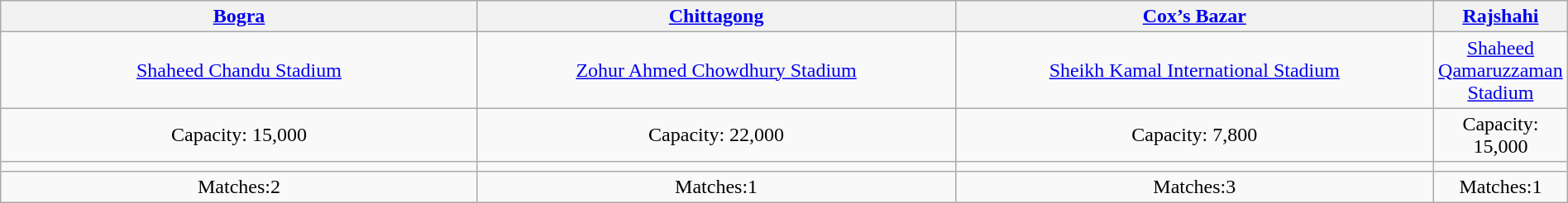<table class="wikitable" style="text-align:center;margin:auto">
<tr>
<th style="width:33%;"><a href='#'>Bogra</a></th>
<th style="width:33%;"><a href='#'>Chittagong</a></th>
<th style="width:33%;"><a href='#'>Cox’s Bazar</a></th>
<th style="width:33%;"><a href='#'>Rajshahi</a></th>
</tr>
<tr>
<td><a href='#'>Shaheed Chandu Stadium</a></td>
<td><a href='#'>Zohur Ahmed Chowdhury Stadium</a></td>
<td><a href='#'>Sheikh Kamal International Stadium</a></td>
<td><a href='#'>Shaheed Qamaruzzaman Stadium</a></td>
</tr>
<tr>
<td>Capacity: 15,000</td>
<td>Capacity: 22,000</td>
<td>Capacity: 7,800</td>
<td>Capacity: 15,000</td>
</tr>
<tr>
<td></td>
<td></td>
<td></td>
<td></td>
</tr>
<tr>
<td>Matches:2</td>
<td>Matches:1</td>
<td>Matches:3</td>
<td>Matches:1</td>
</tr>
</table>
